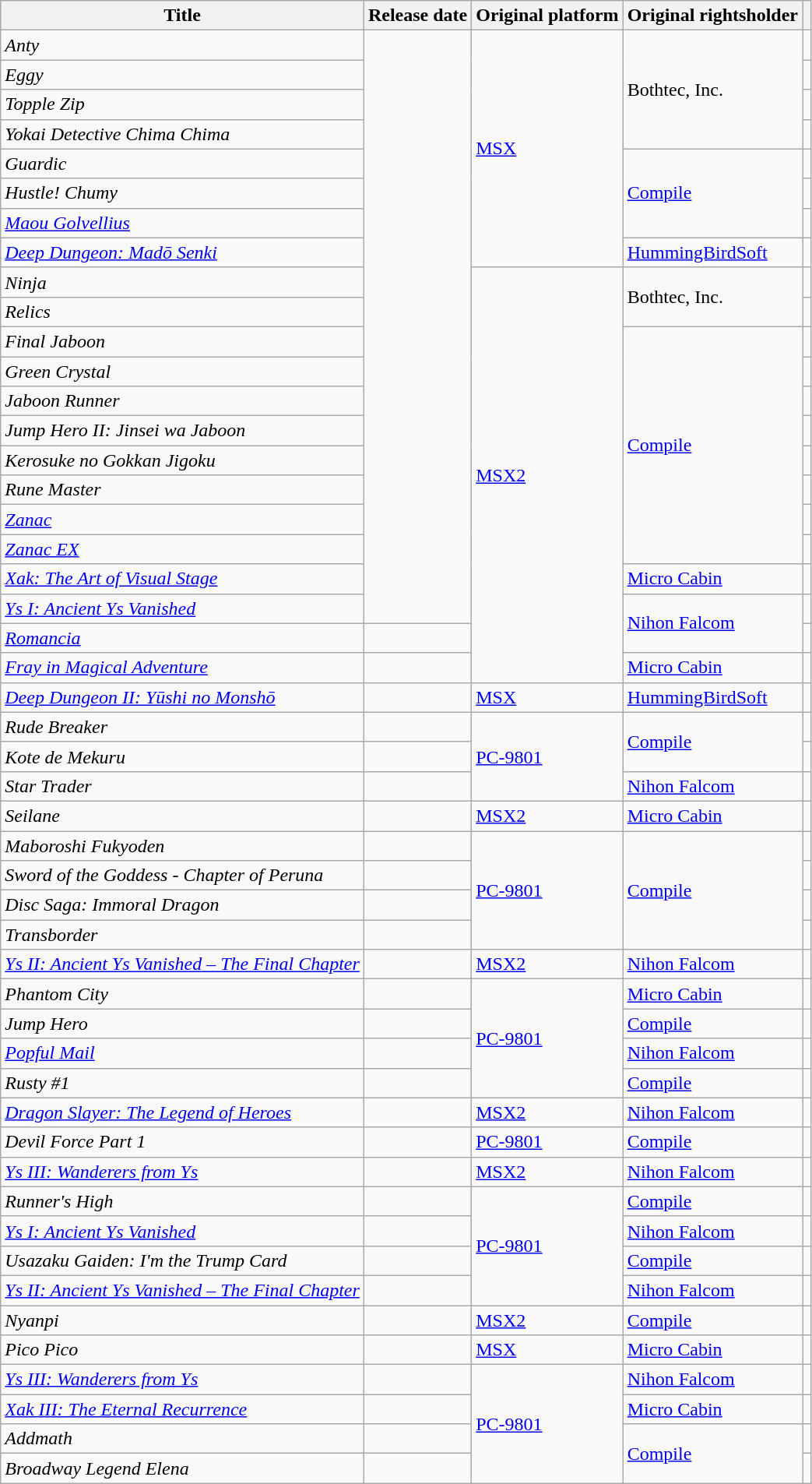<table class="wikitable sortable mw-collapsible" width="auto">
<tr>
<th>Title</th>
<th>Release date</th>
<th>Original platform</th>
<th>Original rightsholder</th>
<th></th>
</tr>
<tr>
<td><em>Anty</em></td>
<td rowspan="20"></td>
<td rowspan="8"><a href='#'>MSX</a></td>
<td rowspan="4">Bothtec, Inc.</td>
<td></td>
</tr>
<tr>
<td><em>Eggy</em></td>
<td></td>
</tr>
<tr>
<td><em>Topple Zip</em></td>
<td></td>
</tr>
<tr>
<td><em>Yokai Detective Chima Chima</em></td>
<td></td>
</tr>
<tr>
<td><em>Guardic</em></td>
<td rowspan="3"><a href='#'>Compile</a></td>
<td></td>
</tr>
<tr>
<td><em>Hustle! Chumy</em></td>
<td></td>
</tr>
<tr>
<td><em><a href='#'>Maou Golvellius</a></em></td>
<td></td>
</tr>
<tr>
<td><a href='#'><em>Deep Dungeon: Madō Senki</em></a></td>
<td><a href='#'>HummingBirdSoft</a></td>
<td></td>
</tr>
<tr>
<td><em>Ninja</em></td>
<td rowspan="14"><a href='#'>MSX2</a></td>
<td rowspan="2">Bothtec, Inc.</td>
<td></td>
</tr>
<tr>
<td><em>Relics</em></td>
<td></td>
</tr>
<tr>
<td><em>Final Jaboon</em></td>
<td rowspan="8"><a href='#'>Compile</a></td>
<td></td>
</tr>
<tr>
<td><em>Green Crystal</em></td>
<td></td>
</tr>
<tr>
<td><em>Jaboon Runner</em></td>
<td></td>
</tr>
<tr>
<td><em>Jump Hero II: Jinsei wa Jaboon</em></td>
<td></td>
</tr>
<tr>
<td><em>Kerosuke no Gokkan Jigoku</em></td>
<td></td>
</tr>
<tr>
<td><em>Rune Master</em></td>
<td></td>
</tr>
<tr>
<td><em><a href='#'>Zanac</a></em></td>
<td></td>
</tr>
<tr>
<td><em><a href='#'>Zanac EX</a></em></td>
<td></td>
</tr>
<tr>
<td><em><a href='#'>Xak: The Art of Visual Stage</a></em></td>
<td><a href='#'>Micro Cabin</a></td>
<td></td>
</tr>
<tr>
<td><em><a href='#'>Ys I: Ancient Ys Vanished</a></em></td>
<td rowspan="2"><a href='#'>Nihon Falcom</a></td>
<td></td>
</tr>
<tr>
<td><em><a href='#'>Romancia</a></em></td>
<td></td>
<td></td>
</tr>
<tr>
<td><em><a href='#'>Fray in Magical Adventure</a></em></td>
<td></td>
<td><a href='#'>Micro Cabin</a></td>
<td></td>
</tr>
<tr>
<td><a href='#'><em>Deep Dungeon II: Yūshi no Monshō</em></a></td>
<td></td>
<td><a href='#'>MSX</a></td>
<td><a href='#'>HummingBirdSoft</a></td>
<td></td>
</tr>
<tr>
<td><em>Rude Breaker</em></td>
<td></td>
<td rowspan="3"><a href='#'>PC-9801</a></td>
<td rowspan="2"><a href='#'>Compile</a></td>
<td></td>
</tr>
<tr>
<td><em>Kote de Mekuru</em></td>
<td></td>
<td></td>
</tr>
<tr>
<td><em>Star Trader</em></td>
<td></td>
<td><a href='#'>Nihon Falcom</a></td>
<td></td>
</tr>
<tr>
<td><em>Seilane</em></td>
<td></td>
<td><a href='#'>MSX2</a></td>
<td><a href='#'>Micro Cabin</a></td>
<td></td>
</tr>
<tr>
<td><em>Maboroshi Fukyoden</em></td>
<td></td>
<td rowspan="4"><a href='#'>PC-9801</a></td>
<td rowspan="4"><a href='#'>Compile</a></td>
<td></td>
</tr>
<tr>
<td><em>Sword of the Goddess - Chapter of Peruna</em></td>
<td></td>
<td></td>
</tr>
<tr>
<td><em>Disc Saga: Immoral Dragon</em></td>
<td></td>
<td></td>
</tr>
<tr>
<td><em>Transborder</em></td>
<td></td>
<td></td>
</tr>
<tr>
<td><em><a href='#'>Ys II: Ancient Ys Vanished – The Final Chapter</a></em></td>
<td></td>
<td><a href='#'>MSX2</a></td>
<td><a href='#'>Nihon Falcom</a></td>
<td></td>
</tr>
<tr>
<td><em>Phantom City</em></td>
<td></td>
<td rowspan="4"><a href='#'>PC-9801</a></td>
<td><a href='#'>Micro Cabin</a></td>
<td></td>
</tr>
<tr>
<td><em>Jump Hero</em></td>
<td></td>
<td><a href='#'>Compile</a></td>
<td></td>
</tr>
<tr>
<td><em><a href='#'>Popful Mail</a></em></td>
<td></td>
<td><a href='#'>Nihon Falcom</a></td>
<td></td>
</tr>
<tr>
<td><em>Rusty #1</em></td>
<td></td>
<td><a href='#'>Compile</a></td>
<td></td>
</tr>
<tr>
<td><em><a href='#'>Dragon Slayer: The Legend of Heroes</a></em></td>
<td></td>
<td><a href='#'>MSX2</a></td>
<td><a href='#'>Nihon Falcom</a></td>
<td></td>
</tr>
<tr>
<td><em>Devil Force Part 1</em></td>
<td></td>
<td><a href='#'>PC-9801</a></td>
<td><a href='#'>Compile</a></td>
<td></td>
</tr>
<tr>
<td><em><a href='#'>Ys III: Wanderers from Ys</a></em></td>
<td></td>
<td><a href='#'>MSX2</a></td>
<td><a href='#'>Nihon Falcom</a></td>
<td></td>
</tr>
<tr>
<td><em>Runner's High</em></td>
<td></td>
<td rowspan="4"><a href='#'>PC-9801</a></td>
<td><a href='#'>Compile</a></td>
<td></td>
</tr>
<tr>
<td><em><a href='#'>Ys I: Ancient Ys Vanished</a></em></td>
<td></td>
<td><a href='#'>Nihon Falcom</a></td>
<td></td>
</tr>
<tr>
<td><em>Usazaku Gaiden: I'm the Trump Card</em></td>
<td></td>
<td><a href='#'>Compile</a></td>
<td></td>
</tr>
<tr>
<td><em><a href='#'>Ys II: Ancient Ys Vanished – The Final Chapter</a></em></td>
<td></td>
<td><a href='#'>Nihon Falcom</a></td>
<td></td>
</tr>
<tr>
<td><em>Nyanpi</em></td>
<td></td>
<td><a href='#'>MSX2</a></td>
<td><a href='#'>Compile</a></td>
<td></td>
</tr>
<tr>
<td><em>Pico Pico</em></td>
<td></td>
<td><a href='#'>MSX</a></td>
<td><a href='#'>Micro Cabin</a></td>
<td></td>
</tr>
<tr>
<td><em><a href='#'>Ys III: Wanderers from Ys</a></em></td>
<td></td>
<td rowspan="4"><a href='#'>PC-9801</a></td>
<td><a href='#'>Nihon Falcom</a></td>
<td></td>
</tr>
<tr>
<td><em><a href='#'>Xak III: The Eternal Recurrence</a></em></td>
<td></td>
<td><a href='#'>Micro Cabin</a></td>
<td></td>
</tr>
<tr>
<td><em>Addmath</em></td>
<td></td>
<td rowspan="2"><a href='#'>Compile</a></td>
<td></td>
</tr>
<tr>
<td><em>Broadway Legend Elena</em></td>
<td></td>
<td></td>
</tr>
</table>
